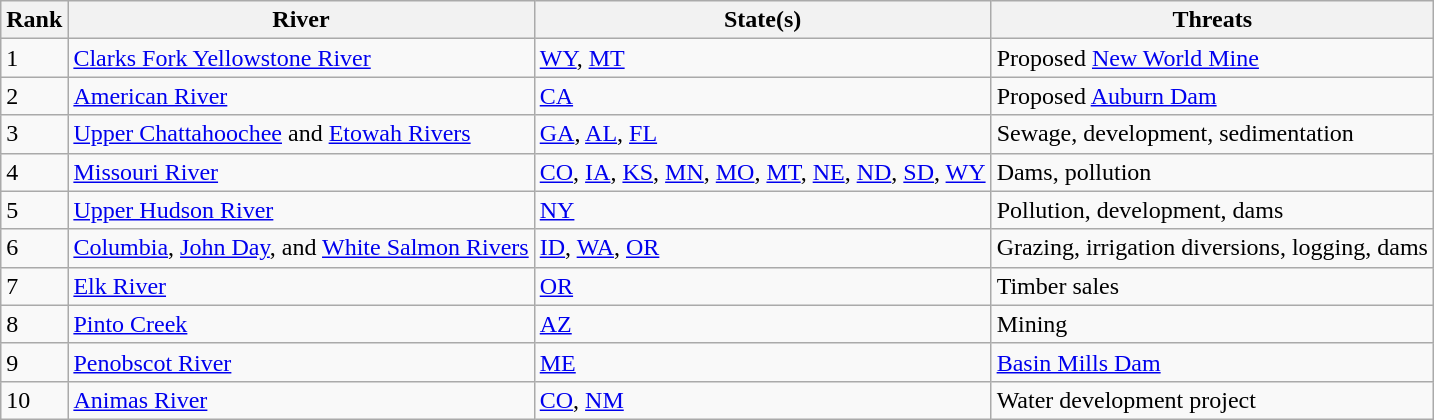<table class="wikitable sortable">
<tr>
<th>Rank</th>
<th>River</th>
<th>State(s)</th>
<th>Threats</th>
</tr>
<tr>
<td>1</td>
<td><a href='#'>Clarks Fork Yellowstone River</a></td>
<td><a href='#'>WY</a>, <a href='#'>MT</a></td>
<td>Proposed <a href='#'>New World Mine</a></td>
</tr>
<tr>
<td>2</td>
<td><a href='#'>American River</a></td>
<td><a href='#'>CA</a></td>
<td>Proposed <a href='#'>Auburn Dam</a></td>
</tr>
<tr>
<td>3</td>
<td><a href='#'>Upper Chattahoochee</a> and <a href='#'>Etowah Rivers</a></td>
<td><a href='#'>GA</a>, <a href='#'>AL</a>, <a href='#'>FL</a></td>
<td>Sewage, development, sedimentation</td>
</tr>
<tr>
<td>4</td>
<td><a href='#'>Missouri River</a></td>
<td><a href='#'>CO</a>, <a href='#'>IA</a>, <a href='#'>KS</a>, <a href='#'>MN</a>, <a href='#'>MO</a>, <a href='#'>MT</a>,  <a href='#'>NE</a>, <a href='#'>ND</a>, <a href='#'>SD</a>, <a href='#'>WY</a></td>
<td>Dams, pollution</td>
</tr>
<tr>
<td>5</td>
<td><a href='#'>Upper Hudson River</a></td>
<td><a href='#'>NY</a></td>
<td>Pollution, development, dams</td>
</tr>
<tr>
<td>6</td>
<td><a href='#'>Columbia</a>, <a href='#'>John Day</a>, and <a href='#'>White Salmon Rivers</a></td>
<td><a href='#'>ID</a>, <a href='#'>WA</a>, <a href='#'>OR</a></td>
<td>Grazing, irrigation diversions, logging, dams</td>
</tr>
<tr>
<td>7</td>
<td><a href='#'>Elk River</a></td>
<td><a href='#'>OR</a></td>
<td>Timber sales</td>
</tr>
<tr>
<td>8</td>
<td><a href='#'>Pinto Creek</a></td>
<td><a href='#'>AZ</a></td>
<td>Mining</td>
</tr>
<tr>
<td>9</td>
<td><a href='#'>Penobscot River</a></td>
<td><a href='#'>ME</a></td>
<td><a href='#'>Basin Mills Dam</a></td>
</tr>
<tr>
<td>10</td>
<td><a href='#'>Animas River</a></td>
<td><a href='#'>CO</a>, <a href='#'>NM</a></td>
<td>Water development project</td>
</tr>
</table>
